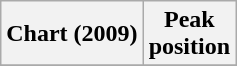<table class="wikitable">
<tr>
<th>Chart (2009)</th>
<th>Peak<br>position</th>
</tr>
<tr>
</tr>
</table>
